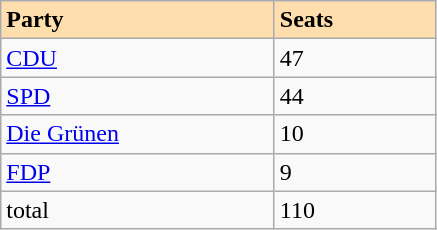<table class="wikitable">
<tr>
<th style="background:#ffdead; width:175px; text-align:left;">Party</th>
<th style="background:#ffdead; width:100px; text-align:left;">Seats</th>
</tr>
<tr>
<td><a href='#'>CDU</a></td>
<td>47</td>
</tr>
<tr>
<td><a href='#'>SPD</a></td>
<td>44</td>
</tr>
<tr>
<td><a href='#'>Die Grünen</a></td>
<td>10</td>
</tr>
<tr>
<td><a href='#'>FDP</a></td>
<td>9</td>
</tr>
<tr>
<td>total</td>
<td>110</td>
</tr>
</table>
